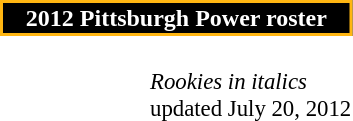<table class="toccolours" style="text-align: left;">
<tr>
<th colspan=7 style="background:black; border: 2px solid #ffb612; color:#ffffff; text-align:center;"><strong>2012 Pittsburgh Power roster</strong></th>
</tr>
<tr>
<td style="font-size: 95%;" valign="top"><br>



</td>
<td style="width: 25px;"></td>
<td style="font-size: 95%;" valign="top"><br>






</td>
<td style="width: 25px;"></td>
<td style="font-size: 95%;" valign="top"><br>


</td>
<td style="width: 25px;"></td>
<td style="font-size: 95%;" valign="top"><br>
<em>Rookies in italics</em><br>
<span></span> updated July 20, 2012<br></td>
</tr>
<tr>
</tr>
</table>
